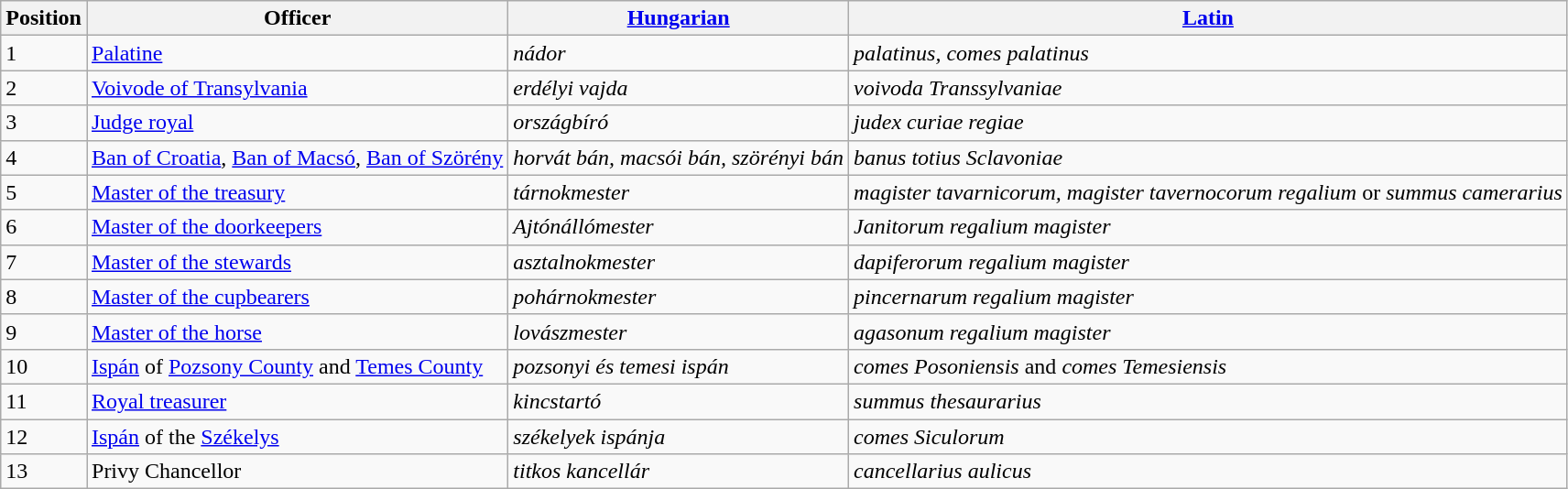<table class="wikitable">
<tr>
<th>Position</th>
<th>Officer</th>
<th><a href='#'>Hungarian</a></th>
<th><a href='#'>Latin</a></th>
</tr>
<tr>
<td>1</td>
<td><a href='#'>Palatine</a></td>
<td><em>nádor</em></td>
<td><em>palatinus, comes palatinus</em></td>
</tr>
<tr>
<td>2</td>
<td><a href='#'>Voivode of Transylvania</a></td>
<td><em>erdélyi vajda</em></td>
<td><em>voivoda Transsylvaniae</em></td>
</tr>
<tr>
<td>3</td>
<td><a href='#'>Judge royal</a></td>
<td><em>országbíró</em></td>
<td><em>judex curiae regiae</em></td>
</tr>
<tr>
<td>4</td>
<td><a href='#'>Ban of Croatia</a>, <a href='#'>Ban of Macsó</a>, <a href='#'>Ban of Szörény</a></td>
<td><em>horvát bán, macsói bán, szörényi bán</em></td>
<td><em>banus totius Sclavoniae</em></td>
</tr>
<tr>
<td>5</td>
<td><a href='#'>Master of the treasury</a></td>
<td><em>tárnokmester</em></td>
<td><em>magister tavarnicorum, magister tavernocorum regalium</em> or <em>summus camerarius</em></td>
</tr>
<tr>
<td>6</td>
<td><a href='#'>Master of the doorkeepers</a></td>
<td><em>Ajtónállómester</em></td>
<td><em>Janitorum regalium magister</em></td>
</tr>
<tr>
<td>7</td>
<td><a href='#'>Master of the stewards</a></td>
<td><em>asztalnokmester</em></td>
<td><em>dapiferorum regalium magister</em></td>
</tr>
<tr>
<td>8</td>
<td><a href='#'>Master of the cupbearers</a></td>
<td><em>pohárnokmester</em></td>
<td><em>pincernarum regalium magister</em></td>
</tr>
<tr>
<td>9</td>
<td><a href='#'>Master of the horse</a></td>
<td><em>lovászmester</em></td>
<td><em>agasonum regalium magister</em></td>
</tr>
<tr>
<td>10</td>
<td><a href='#'>Ispán</a> of <a href='#'>Pozsony County</a> and <a href='#'>Temes County</a></td>
<td><em>pozsonyi és temesi ispán</em></td>
<td><em>comes Posoniensis</em> and <em>comes Temesiensis</em></td>
</tr>
<tr>
<td>11</td>
<td><a href='#'>Royal treasurer</a></td>
<td><em>kincstartó</em></td>
<td><em>summus thesaurarius</em></td>
</tr>
<tr>
<td>12</td>
<td><a href='#'>Ispán</a> of the <a href='#'>Székelys</a></td>
<td><em>székelyek ispánja</em></td>
<td><em>comes Siculorum</em></td>
</tr>
<tr>
<td>13</td>
<td>Privy Chancellor</td>
<td><em>titkos kancellár</em></td>
<td><em>cancellarius aulicus</em></td>
</tr>
</table>
